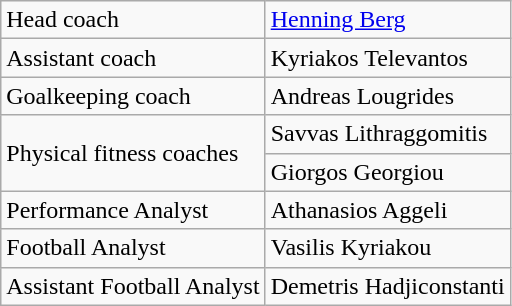<table class="wikitable" style="text-align: center">
<tr>
<td align="left">Head coach</td>
<td align="left"> <a href='#'>Henning Berg</a></td>
</tr>
<tr>
<td align="left">Assistant coach</td>
<td align="left"> Kyriakos Televantos</td>
</tr>
<tr>
<td align="left">Goalkeeping coach</td>
<td align="left"> Andreas Lougrides</td>
</tr>
<tr>
<td align="left" rowspan="2">Physical fitness coaches</td>
<td align="left"> Savvas Lithraggomitis</td>
</tr>
<tr>
<td align=left> Giorgos Georgiou</td>
</tr>
<tr>
<td align=left>Performance Analyst</td>
<td align=left> Athanasios Aggeli</td>
</tr>
<tr>
<td align=left>Football Analyst</td>
<td align=left> Vasilis Kyriakou</td>
</tr>
<tr>
<td align="left">Assistant Football Analyst</td>
<td align="left"> Demetris Hadjiconstanti</td>
</tr>
</table>
